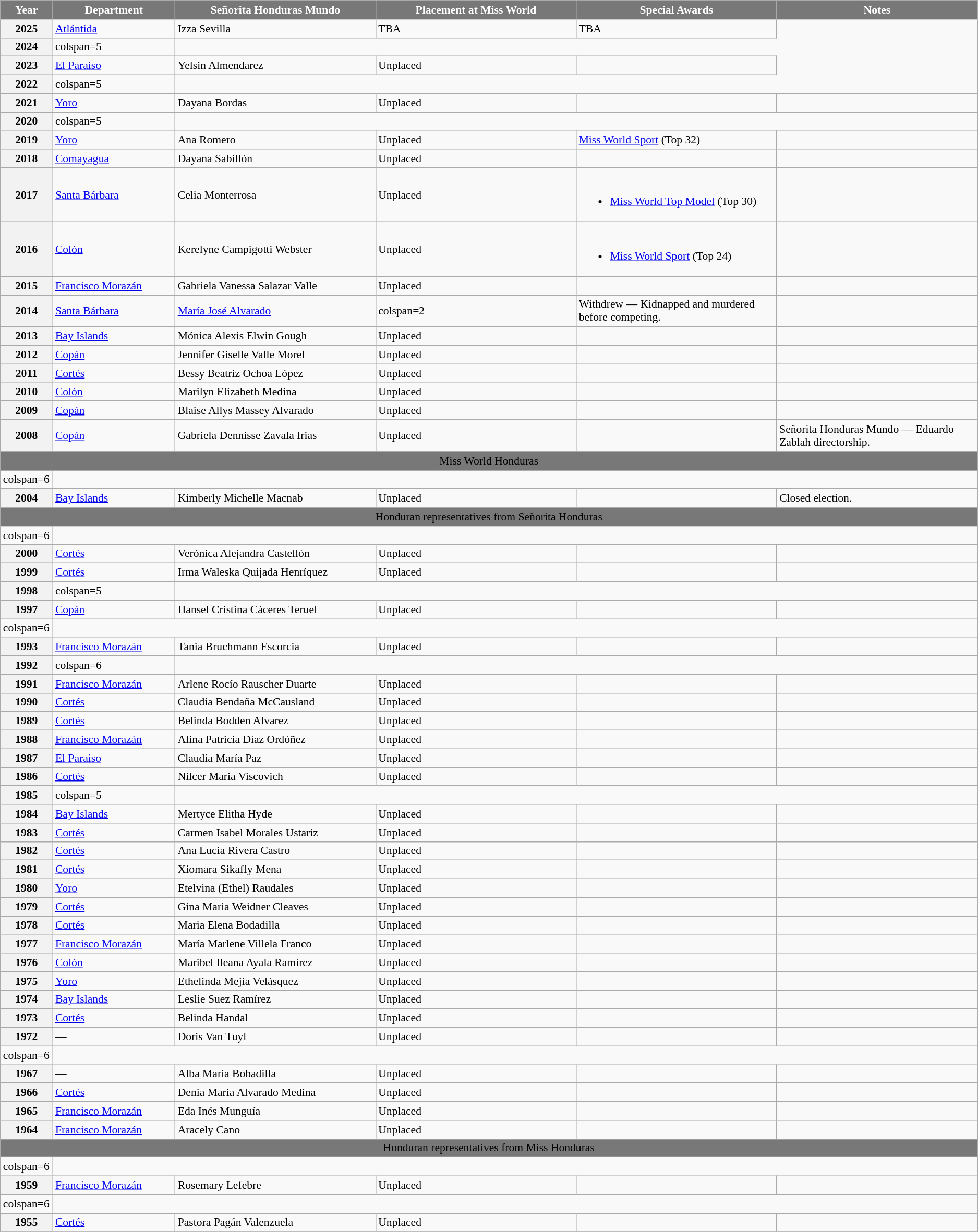<table class="wikitable " style="font-size: 90%;">
<tr>
<th width="60" style="background-color:#787878;color:#FFFFFF;">Year</th>
<th width="150" style="background-color:#787878;color:#FFFFFF;">Department</th>
<th width="250" style="background-color:#787878;color:#FFFFFF;">Señorita Honduras Mundo</th>
<th width="250" style="background-color:#787878;color:#FFFFFF;">Placement at Miss World</th>
<th width="250" style="background-color:#787878;color:#FFFFFF;">Special Awards</th>
<th width="250" style="background-color:#787878;color:#FFFFFF;">Notes</th>
</tr>
<tr>
<th>2025</th>
<td><a href='#'>Atlántida</a></td>
<td>Izza Sevilla</td>
<td>TBA</td>
<td>TBA</td>
</tr>
<tr>
<th>2024</th>
<td>colspan=5 </td>
</tr>
<tr>
<th>2023</th>
<td><a href='#'>El Paraíso</a></td>
<td>Yelsin Almendarez</td>
<td>Unplaced</td>
<td></td>
</tr>
<tr>
<th>2022</th>
<td>colspan=5 </td>
</tr>
<tr>
<th>2021</th>
<td><a href='#'>Yoro</a></td>
<td>Dayana Bordas</td>
<td>Unplaced</td>
<td></td>
<td></td>
</tr>
<tr>
<th>2020</th>
<td>colspan=5 </td>
</tr>
<tr>
<th>2019</th>
<td><a href='#'>Yoro</a></td>
<td>Ana Romero</td>
<td>Unplaced</td>
<td><a href='#'>Miss World Sport</a> (Top 32)</td>
<td></td>
</tr>
<tr>
<th>2018</th>
<td><a href='#'>Comayagua</a></td>
<td>Dayana Sabillón</td>
<td>Unplaced</td>
<td></td>
<td></td>
</tr>
<tr>
<th>2017</th>
<td><a href='#'>Santa Bárbara</a></td>
<td>Celia Monterrosa</td>
<td>Unplaced</td>
<td align="left"><br><ul><li><a href='#'>Miss World Top Model</a> (Top 30)</li></ul></td>
<td></td>
</tr>
<tr>
<th>2016</th>
<td><a href='#'>Colón</a></td>
<td>Kerelyne Campigotti Webster</td>
<td>Unplaced</td>
<td align="left"><br><ul><li><a href='#'>Miss World Sport</a> (Top 24)</li></ul></td>
<td></td>
</tr>
<tr>
<th>2015</th>
<td><a href='#'>Francisco Morazán</a></td>
<td>Gabriela Vanessa Salazar Valle</td>
<td>Unplaced</td>
<td></td>
<td></td>
</tr>
<tr>
<th>2014</th>
<td><a href='#'>Santa Bárbara</a></td>
<td><a href='#'>María José Alvarado</a></td>
<td>colspan=2 </td>
<td>Withdrew — Kidnapped and murdered before competing.</td>
</tr>
<tr>
<th>2013</th>
<td><a href='#'>Bay Islands</a></td>
<td>Mónica Alexis Elwin Gough</td>
<td>Unplaced</td>
<td></td>
<td></td>
</tr>
<tr>
<th>2012</th>
<td><a href='#'>Copán</a></td>
<td>Jennifer Giselle Valle Morel</td>
<td>Unplaced</td>
<td></td>
<td></td>
</tr>
<tr>
<th>2011</th>
<td><a href='#'>Cortés</a></td>
<td>Bessy Beatriz Ochoa López</td>
<td>Unplaced</td>
<td></td>
<td></td>
</tr>
<tr>
<th>2010</th>
<td><a href='#'>Colón</a></td>
<td>Marilyn Elizabeth Medina</td>
<td>Unplaced</td>
<td></td>
<td></td>
</tr>
<tr>
<th>2009</th>
<td><a href='#'>Copán</a></td>
<td>Blaise Allys Massey Alvarado</td>
<td>Unplaced</td>
<td></td>
<td></td>
</tr>
<tr>
<th>2008</th>
<td><a href='#'>Copán</a></td>
<td>Gabriela Dennisse Zavala Irias</td>
<td>Unplaced</td>
<td></td>
<td>Señorita Honduras Mundo — Eduardo Zablah directorship.</td>
</tr>
<tr>
</tr>
<tr bgcolor="#787878" align="center">
<td colspan="6"><span>Miss World Honduras</span></td>
</tr>
<tr>
<td>colspan=6 </td>
</tr>
<tr>
<th>2004</th>
<td><a href='#'>Bay Islands</a></td>
<td>Kimberly Michelle Macnab</td>
<td>Unplaced</td>
<td></td>
<td>Closed election.</td>
</tr>
<tr>
</tr>
<tr bgcolor="#787878" align="center">
<td colspan="6"><span>Honduran representatives from Señorita Honduras</span></td>
</tr>
<tr>
<td>colspan=6 </td>
</tr>
<tr>
<th>2000</th>
<td><a href='#'>Cortés</a></td>
<td>Verónica Alejandra Castellón</td>
<td>Unplaced</td>
<td></td>
<td></td>
</tr>
<tr>
<th>1999</th>
<td><a href='#'>Cortés</a></td>
<td>Irma Waleska Quijada Henríquez</td>
<td>Unplaced</td>
<td></td>
<td></td>
</tr>
<tr>
<th>1998</th>
<td>colspan=5 </td>
</tr>
<tr>
<th>1997</th>
<td><a href='#'>Copán</a></td>
<td>Hansel Cristina Cáceres Teruel</td>
<td>Unplaced</td>
<td></td>
<td></td>
</tr>
<tr>
<td>colspan=6 </td>
</tr>
<tr>
<th>1993</th>
<td><a href='#'>Francisco Morazán</a></td>
<td>Tania Bruchmann Escorcia</td>
<td>Unplaced</td>
<td></td>
<td></td>
</tr>
<tr>
<th>1992</th>
<td>colspan=6 </td>
</tr>
<tr>
<th>1991</th>
<td><a href='#'>Francisco Morazán</a></td>
<td>Arlene Rocío Rauscher Duarte</td>
<td>Unplaced</td>
<td></td>
<td></td>
</tr>
<tr>
<th>1990</th>
<td><a href='#'>Cortés</a></td>
<td>Claudia Bendaña McCausland</td>
<td>Unplaced</td>
<td></td>
<td></td>
</tr>
<tr>
<th>1989</th>
<td><a href='#'>Cortés</a></td>
<td>Belinda Bodden Alvarez</td>
<td>Unplaced</td>
<td></td>
<td></td>
</tr>
<tr>
<th>1988</th>
<td><a href='#'>Francisco Morazán</a></td>
<td>Alina Patricia Díaz Ordóñez</td>
<td>Unplaced</td>
<td></td>
<td></td>
</tr>
<tr>
<th>1987</th>
<td><a href='#'>El Paraiso</a></td>
<td>Claudia María Paz</td>
<td>Unplaced</td>
<td></td>
<td></td>
</tr>
<tr>
<th>1986</th>
<td><a href='#'>Cortés</a></td>
<td>Nilcer Maria Viscovich</td>
<td>Unplaced</td>
<td></td>
<td></td>
</tr>
<tr>
<th>1985</th>
<td>colspan=5 </td>
</tr>
<tr>
<th>1984</th>
<td><a href='#'>Bay Islands</a></td>
<td>Mertyce Elitha Hyde</td>
<td>Unplaced</td>
<td></td>
<td></td>
</tr>
<tr>
<th>1983</th>
<td><a href='#'>Cortés</a></td>
<td>Carmen Isabel Morales Ustariz</td>
<td>Unplaced</td>
<td></td>
<td></td>
</tr>
<tr>
<th>1982</th>
<td><a href='#'>Cortés</a></td>
<td>Ana Lucia Rivera Castro</td>
<td>Unplaced</td>
<td></td>
<td></td>
</tr>
<tr>
<th>1981</th>
<td><a href='#'>Cortés</a></td>
<td>Xiomara Sikaffy Mena</td>
<td>Unplaced</td>
<td></td>
<td></td>
</tr>
<tr>
<th>1980</th>
<td><a href='#'>Yoro</a></td>
<td>Etelvina (Ethel) Raudales</td>
<td>Unplaced</td>
<td></td>
<td></td>
</tr>
<tr>
<th>1979</th>
<td><a href='#'>Cortés</a></td>
<td>Gina Maria Weidner Cleaves</td>
<td>Unplaced</td>
<td></td>
<td></td>
</tr>
<tr>
<th>1978</th>
<td><a href='#'>Cortés</a></td>
<td>Maria Elena Bodadilla</td>
<td>Unplaced</td>
<td></td>
<td></td>
</tr>
<tr>
<th>1977</th>
<td><a href='#'>Francisco Morazán</a></td>
<td>María Marlene Villela Franco</td>
<td>Unplaced</td>
<td></td>
<td></td>
</tr>
<tr>
<th>1976</th>
<td><a href='#'>Colón</a></td>
<td>Maribel Ileana Ayala Ramírez</td>
<td>Unplaced</td>
<td></td>
<td></td>
</tr>
<tr>
<th>1975</th>
<td><a href='#'>Yoro</a></td>
<td>Ethelinda Mejía Velásquez</td>
<td>Unplaced</td>
<td></td>
<td></td>
</tr>
<tr>
<th>1974</th>
<td><a href='#'>Bay Islands</a></td>
<td>Leslie Suez Ramírez</td>
<td>Unplaced</td>
<td></td>
<td></td>
</tr>
<tr>
<th>1973</th>
<td><a href='#'>Cortés</a></td>
<td>Belinda Handal</td>
<td>Unplaced</td>
<td></td>
<td></td>
</tr>
<tr>
<th>1972</th>
<td>—</td>
<td>Doris Van Tuyl</td>
<td>Unplaced</td>
<td></td>
<td></td>
</tr>
<tr>
<td>colspan=6 </td>
</tr>
<tr>
<th>1967</th>
<td>—</td>
<td>Alba Maria Bobadilla</td>
<td>Unplaced</td>
<td></td>
<td></td>
</tr>
<tr>
<th>1966</th>
<td><a href='#'>Cortés</a></td>
<td>Denia Maria Alvarado Medina</td>
<td>Unplaced</td>
<td></td>
<td></td>
</tr>
<tr>
<th>1965</th>
<td><a href='#'>Francisco Morazán</a></td>
<td>Eda Inés Munguía</td>
<td>Unplaced</td>
<td></td>
<td></td>
</tr>
<tr>
<th>1964</th>
<td><a href='#'>Francisco Morazán</a></td>
<td>Aracely Cano</td>
<td>Unplaced</td>
<td></td>
<td></td>
</tr>
<tr>
</tr>
<tr bgcolor="#787878" align="center">
<td colspan="6"><span>Honduran representatives from Miss Honduras</span></td>
</tr>
<tr>
<td>colspan=6 </td>
</tr>
<tr>
<th>1959</th>
<td><a href='#'>Francisco Morazán</a></td>
<td>Rosemary Lefebre</td>
<td>Unplaced</td>
<td></td>
<td></td>
</tr>
<tr>
<td>colspan=6 </td>
</tr>
<tr>
<th>1955</th>
<td><a href='#'>Cortés</a></td>
<td>Pastora Pagán Valenzuela</td>
<td>Unplaced</td>
<td></td>
<td></td>
</tr>
<tr>
</tr>
</table>
